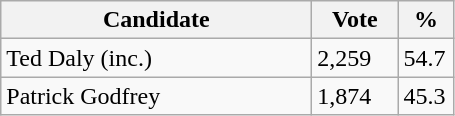<table class="wikitable">
<tr>
<th bgcolor="#DDDDFF" width="200px">Candidate</th>
<th bgcolor="#DDDDFF" width="50px">Vote</th>
<th bgcolor="#DDDDFF" width="30px">%</th>
</tr>
<tr>
<td>Ted Daly (inc.)</td>
<td>2,259</td>
<td>54.7</td>
</tr>
<tr>
<td>Patrick Godfrey</td>
<td>1,874</td>
<td>45.3</td>
</tr>
</table>
